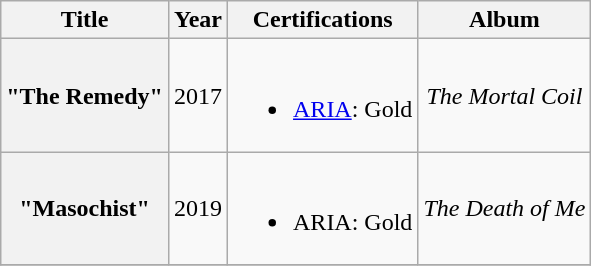<table class="wikitable plainrowheaders" style="text-align:center;">
<tr>
<th rowspan="1">Title</th>
<th rowspan="1">Year</th>
<th rowspan="1">Certifications</th>
<th rowspan="1">Album</th>
</tr>
<tr>
<th scope="row">"The Remedy"</th>
<td>2017</td>
<td><br><ul><li><a href='#'>ARIA</a>: Gold</li></ul></td>
<td><em>The Mortal Coil</em></td>
</tr>
<tr>
<th scope="row">"Masochist"</th>
<td>2019</td>
<td><br><ul><li>ARIA: Gold</li></ul></td>
<td><em>The Death of Me</em></td>
</tr>
<tr>
</tr>
</table>
